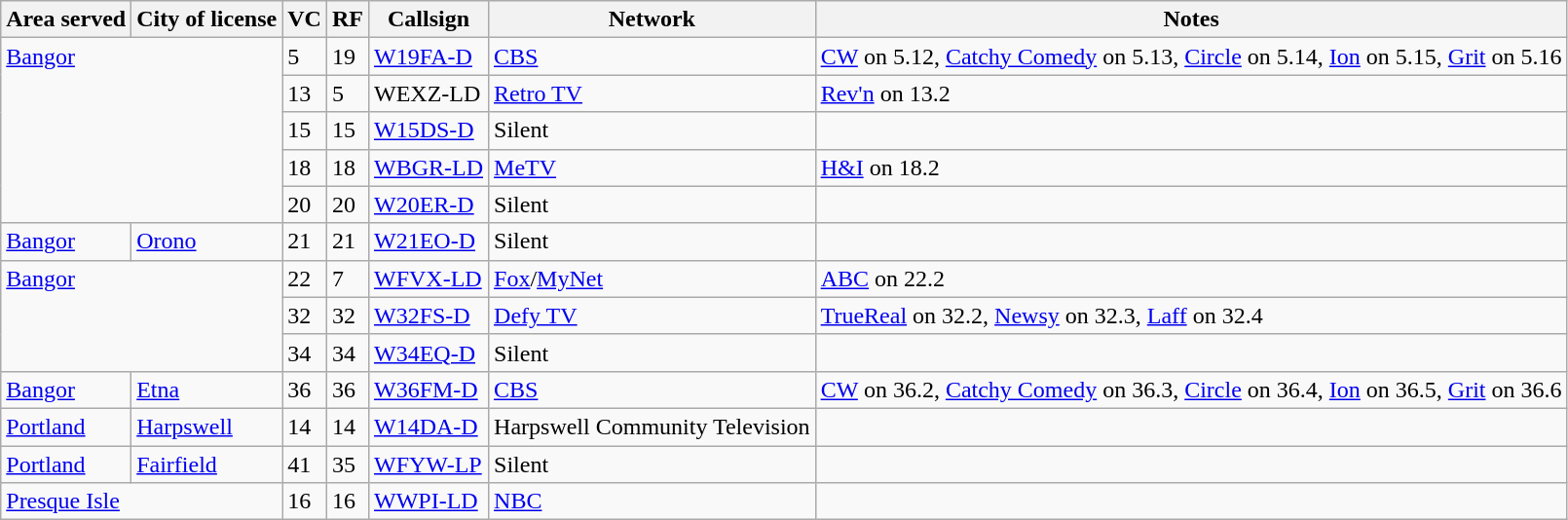<table class="sortable wikitable" style="margin: 1em 1em 1em 0; background: #f9f9f9;">
<tr>
<th>Area served</th>
<th>City of license</th>
<th>VC</th>
<th>RF</th>
<th>Callsign</th>
<th>Network</th>
<th class="unsortable">Notes</th>
</tr>
<tr style="vertical-align: top; text-align: left;">
<td colspan="2" rowspan="5"><a href='#'>Bangor</a></td>
<td>5</td>
<td>19</td>
<td><a href='#'>W19FA-D</a></td>
<td><a href='#'>CBS</a></td>
<td><a href='#'>CW</a> on 5.12, <a href='#'>Catchy Comedy</a> on 5.13, <a href='#'>Circle</a> on 5.14, <a href='#'>Ion</a> on 5.15, <a href='#'>Grit</a> on 5.16</td>
</tr>
<tr style="vertical-align: top; text-align: left;">
<td>13</td>
<td>5</td>
<td>WEXZ-LD</td>
<td><a href='#'>Retro TV</a></td>
<td><a href='#'>Rev'n</a> on 13.2</td>
</tr>
<tr style="vertical-align: top; text-align: left;">
<td>15</td>
<td>15</td>
<td><a href='#'>W15DS-D</a></td>
<td>Silent</td>
<td></td>
</tr>
<tr style="vertical-align: top; text-align: left;">
<td>18</td>
<td>18</td>
<td><a href='#'>WBGR-LD</a></td>
<td><a href='#'>MeTV</a></td>
<td><a href='#'>H&I</a> on 18.2</td>
</tr>
<tr style="vertical-align: top; text-align: left;">
<td>20</td>
<td>20</td>
<td><a href='#'>W20ER-D</a></td>
<td>Silent</td>
<td></td>
</tr>
<tr style="vertical-align: top; text-align: left;">
<td><a href='#'>Bangor</a></td>
<td><a href='#'>Orono</a></td>
<td>21</td>
<td>21</td>
<td><a href='#'>W21EO-D</a></td>
<td>Silent</td>
<td></td>
</tr>
<tr style="vertical-align: top; text-align: left;">
<td colspan="2" rowspan="3"><a href='#'>Bangor</a></td>
<td>22</td>
<td>7</td>
<td><a href='#'>WFVX-LD</a></td>
<td><a href='#'>Fox</a>/<a href='#'>MyNet</a></td>
<td><a href='#'>ABC</a> on 22.2</td>
</tr>
<tr style="vertical-align: top; text-align: left;">
<td>32</td>
<td>32</td>
<td><a href='#'>W32FS-D</a></td>
<td><a href='#'>Defy TV</a></td>
<td><a href='#'>TrueReal</a> on 32.2, <a href='#'>Newsy</a> on 32.3, <a href='#'>Laff</a> on 32.4</td>
</tr>
<tr style="vertical-align: top; text-align: left;">
<td>34</td>
<td>34</td>
<td><a href='#'>W34EQ-D</a></td>
<td>Silent</td>
<td></td>
</tr>
<tr style="vertical-align: top; text-align: left;">
<td><a href='#'>Bangor</a></td>
<td><a href='#'>Etna</a></td>
<td>36</td>
<td>36</td>
<td><a href='#'>W36FM-D</a></td>
<td><a href='#'>CBS</a></td>
<td><a href='#'>CW</a> on 36.2, <a href='#'>Catchy Comedy</a> on 36.3, <a href='#'>Circle</a> on 36.4, <a href='#'>Ion</a> on 36.5, <a href='#'>Grit</a> on 36.6</td>
</tr>
<tr style="vertical-align: top; text-align: left;">
<td><a href='#'>Portland</a></td>
<td><a href='#'>Harpswell</a></td>
<td>14</td>
<td>14</td>
<td><a href='#'>W14DA-D</a></td>
<td>Harpswell Community Television</td>
<td></td>
</tr>
<tr style="vertical-align: top; text-align: left;">
<td><a href='#'>Portland</a></td>
<td><a href='#'>Fairfield</a></td>
<td>41</td>
<td>35</td>
<td><a href='#'>WFYW-LP</a></td>
<td>Silent</td>
<td></td>
</tr>
<tr style="vertical-align: top; text-align: left;">
<td colspan="2"><a href='#'>Presque Isle</a></td>
<td>16</td>
<td>16</td>
<td><a href='#'>WWPI-LD</a></td>
<td><a href='#'>NBC</a></td>
<td></td>
</tr>
</table>
